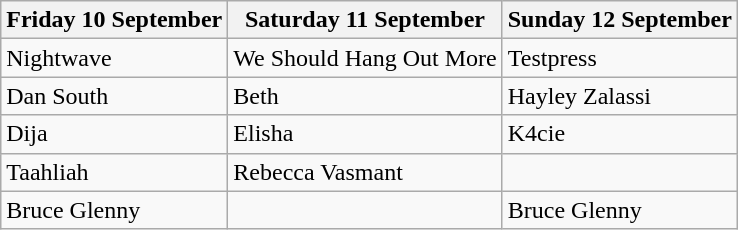<table class="wikitable">
<tr>
<th>Friday 10 September</th>
<th>Saturday 11 September</th>
<th>Sunday 12 September</th>
</tr>
<tr>
<td>Nightwave</td>
<td>We Should Hang Out More</td>
<td>Testpress</td>
</tr>
<tr>
<td>Dan South</td>
<td>Beth</td>
<td>Hayley Zalassi</td>
</tr>
<tr>
<td>Dija</td>
<td>Elisha</td>
<td>K4cie</td>
</tr>
<tr>
<td>Taahliah</td>
<td>Rebecca Vasmant</td>
<td></td>
</tr>
<tr>
<td>Bruce Glenny</td>
<td></td>
<td>Bruce Glenny</td>
</tr>
</table>
